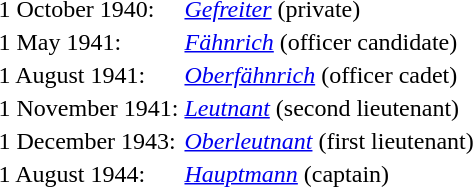<table>
<tr>
<td>1 October 1940:</td>
<td><em><a href='#'>Gefreiter</a></em> (private)</td>
</tr>
<tr>
<td>1 May 1941:</td>
<td><em><a href='#'>Fähnrich</a></em> (officer candidate)</td>
</tr>
<tr>
<td>1 August 1941:</td>
<td><em><a href='#'>Oberfähnrich</a></em> (officer cadet)</td>
</tr>
<tr>
<td>1 November 1941:</td>
<td><em><a href='#'>Leutnant</a></em> (second lieutenant)</td>
</tr>
<tr>
<td>1 December 1943:</td>
<td><em><a href='#'>Oberleutnant</a></em> (first lieutenant)</td>
</tr>
<tr>
<td>1 August 1944:</td>
<td><em><a href='#'>Hauptmann</a></em> (captain)</td>
</tr>
</table>
